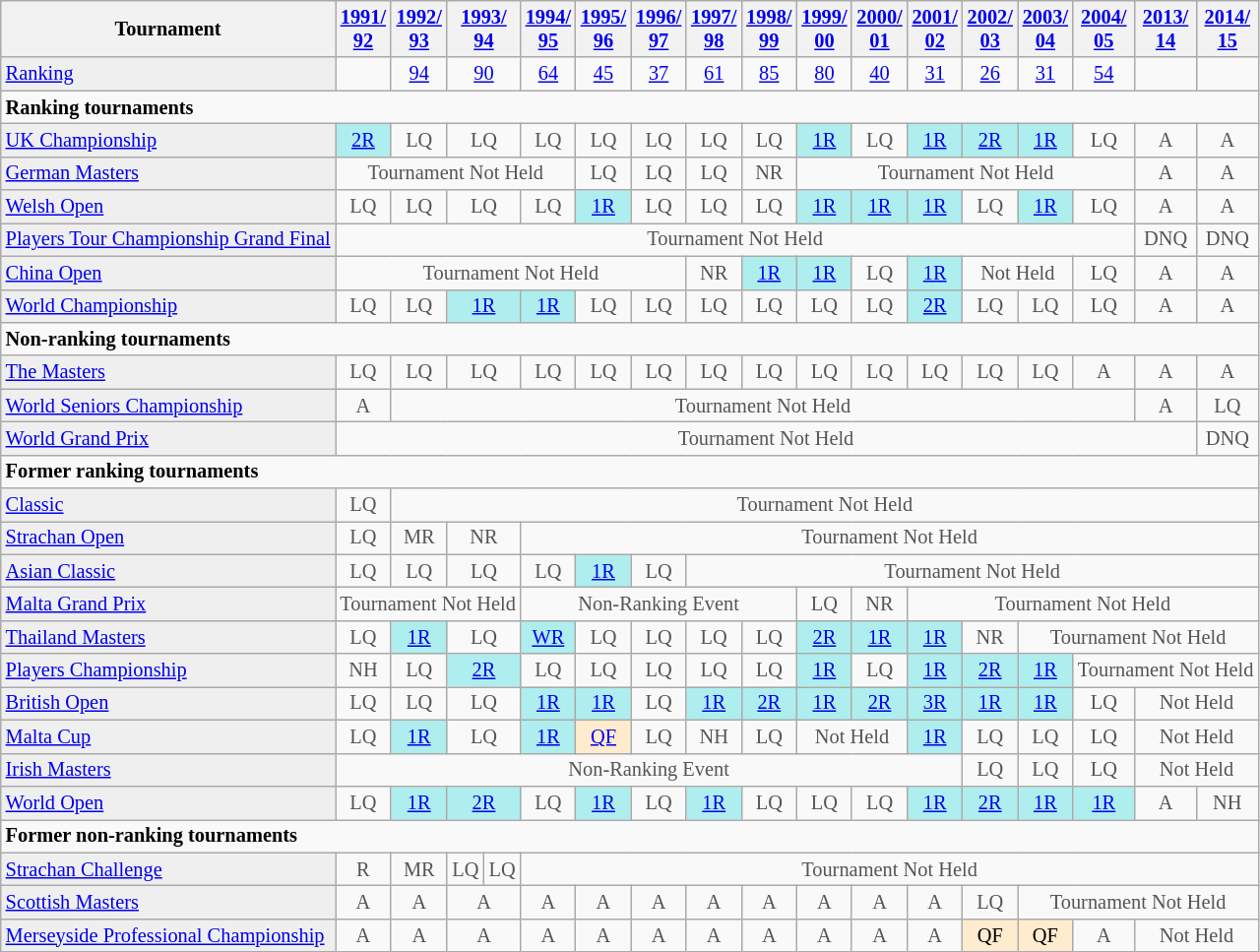<table class="wikitable" style="font-size:85%">
<tr>
<th>Tournament</th>
<th><a href='#'>1991/<br>92</a></th>
<th><a href='#'>1992/<br>93</a></th>
<th colspan="2"><a href='#'>1993/<br>94</a></th>
<th><a href='#'>1994/<br>95</a></th>
<th><a href='#'>1995/<br>96</a></th>
<th><a href='#'>1996/<br>97</a></th>
<th><a href='#'>1997/<br>98</a></th>
<th><a href='#'>1998/<br>99</a></th>
<th><a href='#'>1999/<br>00</a></th>
<th><a href='#'>2000/<br>01</a></th>
<th><a href='#'>2001/<br>02</a></th>
<th><a href='#'>2002/<br>03</a></th>
<th><a href='#'>2003/<br>04</a></th>
<th><a href='#'>2004/<br>05</a></th>
<th><a href='#'>2013/<br>14</a></th>
<th><a href='#'>2014/<br>15</a></th>
</tr>
<tr>
<td style="background:#EFEFEF;"><a href='#'>Ranking</a></td>
<td align="center"></td>
<td align="center"><a href='#'>94</a></td>
<td align="center" colspan="2"><a href='#'>90</a></td>
<td align="center"><a href='#'>64</a></td>
<td align="center"><a href='#'>45</a></td>
<td align="center"><a href='#'>37</a></td>
<td align="center"><a href='#'>61</a></td>
<td align="center"><a href='#'>85</a></td>
<td align="center"><a href='#'>80</a></td>
<td align="center"><a href='#'>40</a></td>
<td align="center"><a href='#'>31</a></td>
<td align="center"><a href='#'>26</a></td>
<td align="center"><a href='#'>31</a></td>
<td align="center"><a href='#'>54</a></td>
<td align="center"></td>
<td align="center"></td>
</tr>
<tr>
<td colspan="20"><strong>Ranking tournaments</strong></td>
</tr>
<tr>
<td style="background:#EFEFEF;"><a href='#'>UK Championship</a></td>
<td align="center" style="background:#afeeee;"><a href='#'>2R</a></td>
<td align="center" style="color:#555555;">LQ</td>
<td align="center" colspan="2" style="color:#555555;">LQ</td>
<td align="center" style="color:#555555;">LQ</td>
<td align="center" style="color:#555555;">LQ</td>
<td align="center" style="color:#555555;">LQ</td>
<td align="center" style="color:#555555;">LQ</td>
<td align="center" style="color:#555555;">LQ</td>
<td align="center" style="background:#afeeee;"><a href='#'>1R</a></td>
<td align="center" style="color:#555555;">LQ</td>
<td align="center" style="background:#afeeee;"><a href='#'>1R</a></td>
<td align="center" style="background:#afeeee;"><a href='#'>2R</a></td>
<td align="center" style="background:#afeeee;"><a href='#'>1R</a></td>
<td align="center" style="color:#555555;">LQ</td>
<td align="center" style="color:#555555;">A</td>
<td align="center" style="color:#555555;">A</td>
</tr>
<tr>
<td style="background:#EFEFEF;"><a href='#'>German Masters</a></td>
<td align="center" colspan="5" style="color:#555555;">Tournament Not Held</td>
<td align="center" style="color:#555555;">LQ</td>
<td align="center" style="color:#555555;">LQ</td>
<td align="center" style="color:#555555;">LQ</td>
<td align="center" style="color:#555555;">NR</td>
<td align="center" colspan="6" style="color:#555555;">Tournament Not Held</td>
<td align="center" style="color:#555555;">A</td>
<td align="center" style="color:#555555;">A</td>
</tr>
<tr>
<td style="background:#EFEFEF;"><a href='#'>Welsh Open</a></td>
<td align="center" style="color:#555555;">LQ</td>
<td align="center" style="color:#555555;">LQ</td>
<td align="center" colspan="2" style="color:#555555;">LQ</td>
<td align="center" style="color:#555555;">LQ</td>
<td align="center" style="background:#afeeee;"><a href='#'>1R</a></td>
<td align="center" style="color:#555555;">LQ</td>
<td align="center" style="color:#555555;">LQ</td>
<td align="center" style="color:#555555;">LQ</td>
<td align="center" style="background:#afeeee;"><a href='#'>1R</a></td>
<td align="center" style="background:#afeeee;"><a href='#'>1R</a></td>
<td align="center" style="background:#afeeee;"><a href='#'>1R</a></td>
<td align="center" style="color:#555555;">LQ</td>
<td align="center" style="background:#afeeee;"><a href='#'>1R</a></td>
<td align="center" style="color:#555555;">LQ</td>
<td align="center" style="color:#555555;">A</td>
<td align="center" style="color:#555555;">A</td>
</tr>
<tr>
<td style="background:#EFEFEF;"><a href='#'>Players Tour Championship Grand Final</a></td>
<td align="center" colspan="15" style="color:#555555;">Tournament Not Held</td>
<td align="center" style="color:#555555;">DNQ</td>
<td align="center" style="color:#555555;">DNQ</td>
</tr>
<tr>
<td style="background:#EFEFEF;"><a href='#'>China Open</a></td>
<td align="center" colspan="7" style="color:#555555;">Tournament Not Held</td>
<td align="center" style="color:#555555;">NR</td>
<td align="center" style="background:#afeeee;"><a href='#'>1R</a></td>
<td align="center" style="background:#afeeee;"><a href='#'>1R</a></td>
<td align="center" style="color:#555555;">LQ</td>
<td align="center" style="background:#afeeee;"><a href='#'>1R</a></td>
<td align="center" colspan="2" style="color:#555555;">Not Held</td>
<td align="center" style="color:#555555;">LQ</td>
<td align="center" style="color:#555555;">A</td>
<td align="center" style="color:#555555;">A</td>
</tr>
<tr>
<td style="background:#EFEFEF;"><a href='#'>World Championship</a></td>
<td align="center" style="color:#555555;">LQ</td>
<td align="center" style="color:#555555;">LQ</td>
<td align="center" colspan="2" style="background:#afeeee;"><a href='#'>1R</a></td>
<td align="center" style="background:#afeeee;"><a href='#'>1R</a></td>
<td align="center" style="color:#555555;">LQ</td>
<td align="center" style="color:#555555;">LQ</td>
<td align="center" style="color:#555555;">LQ</td>
<td align="center" style="color:#555555;">LQ</td>
<td align="center" style="color:#555555;">LQ</td>
<td align="center" style="color:#555555;">LQ</td>
<td align="center" style="background:#afeeee;"><a href='#'>2R</a></td>
<td align="center" style="color:#555555;">LQ</td>
<td align="center" style="color:#555555;">LQ</td>
<td align="center" style="color:#555555;">LQ</td>
<td align="center" style="color:#555555;">A</td>
<td align="center" style="color:#555555;">A</td>
</tr>
<tr>
<td colspan="20"><strong>Non-ranking tournaments</strong></td>
</tr>
<tr>
<td style="background:#EFEFEF;"><a href='#'>The Masters</a></td>
<td align="center" style="color:#555555;">LQ</td>
<td align="center" style="color:#555555;">LQ</td>
<td align="center" colspan="2" style="color:#555555;">LQ</td>
<td align="center" style="color:#555555;">LQ</td>
<td align="center" style="color:#555555;">LQ</td>
<td align="center" style="color:#555555;">LQ</td>
<td align="center" style="color:#555555;">LQ</td>
<td align="center" style="color:#555555;">LQ</td>
<td align="center" style="color:#555555;">LQ</td>
<td align="center" style="color:#555555;">LQ</td>
<td align="center" style="color:#555555;">LQ</td>
<td align="center" style="color:#555555;">LQ</td>
<td align="center" style="color:#555555;">LQ</td>
<td align="center" style="color:#555555;">A</td>
<td align="center" style="color:#555555;">A</td>
<td align="center" style="color:#555555;">A</td>
</tr>
<tr>
<td style="background:#EFEFEF;"><a href='#'>World Seniors Championship</a></td>
<td align="center" style="color:#555555;">A</td>
<td align="center" colspan="14" style="color:#555555;">Tournament Not Held</td>
<td align="center" style="color:#555555;">A</td>
<td align="center" style="color:#555555;">LQ</td>
</tr>
<tr>
<td style="background:#EFEFEF;"><a href='#'>World Grand Prix</a></td>
<td align="center" colspan="16" style="color:#555555;">Tournament Not Held</td>
<td align="center" style="color:#555555;">DNQ</td>
</tr>
<tr>
<td colspan="20"><strong>Former ranking tournaments</strong></td>
</tr>
<tr>
<td style="background:#EFEFEF;"><a href='#'>Classic</a></td>
<td align="center" style="color:#555555;">LQ</td>
<td align="center" colspan="20" style="color:#555555;">Tournament Not Held</td>
</tr>
<tr>
<td style="background:#EFEFEF;"><a href='#'>Strachan Open</a></td>
<td align="center" style="color:#555555;">LQ</td>
<td align="center" style="color:#555555;">MR</td>
<td align="center" colspan="2" style="color:#555555;">NR</td>
<td align="center" colspan="20" style="color:#555555;">Tournament Not Held</td>
</tr>
<tr>
<td style="background:#EFEFEF;"><a href='#'>Asian Classic</a></td>
<td align="center" style="color:#555555;">LQ</td>
<td align="center" style="color:#555555;">LQ</td>
<td align="center" colspan="2" style="color:#555555;">LQ</td>
<td align="center" style="color:#555555;">LQ</td>
<td align="center" style="background:#afeeee;"><a href='#'>1R</a></td>
<td align="center" style="color:#555555;">LQ</td>
<td align="center" colspan="20" style="color:#555555;">Tournament Not Held</td>
</tr>
<tr>
<td style="background:#EFEFEF;"><a href='#'>Malta Grand Prix</a></td>
<td align="center" colspan="4" style="color:#555555;">Tournament Not Held</td>
<td align="center" colspan="5" style="color:#555555;">Non-Ranking Event</td>
<td align="center" style="color:#555555;">LQ</td>
<td align="center" style="color:#555555;">NR</td>
<td align="center" colspan="20" style="color:#555555;">Tournament Not Held</td>
</tr>
<tr>
<td style="background:#EFEFEF;"><a href='#'>Thailand Masters</a></td>
<td align="center" style="color:#555555;">LQ</td>
<td align="center" style="background:#afeeee;"><a href='#'>1R</a></td>
<td align="center" colspan="2" style="color:#555555;">LQ</td>
<td align="center" style="background:#afeeee;"><a href='#'>WR</a></td>
<td align="center" style="color:#555555;">LQ</td>
<td align="center" style="color:#555555;">LQ</td>
<td align="center" style="color:#555555;">LQ</td>
<td align="center" style="color:#555555;">LQ</td>
<td align="center" style="background:#afeeee;"><a href='#'>2R</a></td>
<td align="center" style="background:#afeeee;"><a href='#'>1R</a></td>
<td align="center" style="background:#afeeee;"><a href='#'>1R</a></td>
<td align="center" style="color:#555555;">NR</td>
<td align="center" colspan="20" style="color:#555555;">Tournament Not Held</td>
</tr>
<tr>
<td style="background:#EFEFEF;"><a href='#'>Players Championship</a></td>
<td align="center" style="color:#555555;">NH</td>
<td align="center" style="color:#555555;">LQ</td>
<td align="center" colspan="2" style="background:#afeeee;"><a href='#'>2R</a></td>
<td align="center" style="color:#555555;">LQ</td>
<td align="center" style="color:#555555;">LQ</td>
<td align="center" style="color:#555555;">LQ</td>
<td align="center" style="color:#555555;">LQ</td>
<td align="center" style="color:#555555;">LQ</td>
<td align="center" style="background:#afeeee;"><a href='#'>1R</a></td>
<td align="center" style="color:#555555;">LQ</td>
<td align="center" style="background:#afeeee;"><a href='#'>1R</a></td>
<td align="center" style="background:#afeeee;"><a href='#'>2R</a></td>
<td align="center" style="background:#afeeee;"><a href='#'>1R</a></td>
<td align="center" colspan="20" style="color:#555555;">Tournament Not Held</td>
</tr>
<tr>
<td style="background:#EFEFEF;"><a href='#'>British Open</a></td>
<td align="center" style="color:#555555;">LQ</td>
<td align="center" style="color:#555555;">LQ</td>
<td align="center" colspan="2" style="color:#555555;">LQ</td>
<td align="center" style="background:#afeeee;"><a href='#'>1R</a></td>
<td align="center" style="background:#afeeee;"><a href='#'>1R</a></td>
<td align="center" style="color:#555555;">LQ</td>
<td align="center" style="background:#afeeee;"><a href='#'>1R</a></td>
<td align="center" style="background:#afeeee;"><a href='#'>2R</a></td>
<td align="center" style="background:#afeeee;"><a href='#'>1R</a></td>
<td align="center" style="background:#afeeee;"><a href='#'>2R</a></td>
<td align="center" style="background:#afeeee;"><a href='#'>3R</a></td>
<td align="center" style="background:#afeeee;"><a href='#'>1R</a></td>
<td align="center" style="background:#afeeee;"><a href='#'>1R</a></td>
<td align="center" style="color:#555555;">LQ</td>
<td align="center" colspan="20" style="color:#555555;">Not Held</td>
</tr>
<tr>
<td style="background:#EFEFEF;"><a href='#'>Malta Cup</a></td>
<td align="center" style="color:#555555;">LQ</td>
<td align="center" style="background:#afeeee;"><a href='#'>1R</a></td>
<td align="center" colspan="2" style="color:#555555;">LQ</td>
<td align="center" style="background:#afeeee;"><a href='#'>1R</a></td>
<td align="center" style="background:#ffebcd;"><a href='#'>QF</a></td>
<td align="center" style="color:#555555;">LQ</td>
<td align="center" style="color:#555555;">NH</td>
<td align="center" style="color:#555555;">LQ</td>
<td align="center" colspan="2" style="color:#555555;">Not Held</td>
<td align="center" style="background:#afeeee;"><a href='#'>1R</a></td>
<td align="center" style="color:#555555;">LQ</td>
<td align="center" style="color:#555555;">LQ</td>
<td align="center" style="color:#555555;">LQ</td>
<td align="center" colspan="20" style="color:#555555;">Not Held</td>
</tr>
<tr>
<td style="background:#EFEFEF;"><a href='#'>Irish Masters</a></td>
<td align="center" colspan="12" style="color:#555555;">Non-Ranking Event</td>
<td align="center" style="color:#555555;">LQ</td>
<td align="center" style="color:#555555;">LQ</td>
<td align="center" style="color:#555555;">LQ</td>
<td align="center" colspan="20" style="color:#555555;">Not Held</td>
</tr>
<tr>
<td style="background:#EFEFEF;"><a href='#'>World Open</a></td>
<td align="center" style="color:#555555;">LQ</td>
<td align="center" style="background:#afeeee;"><a href='#'>1R</a></td>
<td align="center" colspan="2" style="background:#afeeee;"><a href='#'>2R</a></td>
<td align="center" style="color:#555555;">LQ</td>
<td align="center" style="background:#afeeee;"><a href='#'>1R</a></td>
<td align="center" style="color:#555555;">LQ</td>
<td align="center" style="background:#afeeee;"><a href='#'>1R</a></td>
<td align="center" style="color:#555555;">LQ</td>
<td align="center" style="color:#555555;">LQ</td>
<td align="center" style="color:#555555;">LQ</td>
<td align="center" style="background:#afeeee;"><a href='#'>1R</a></td>
<td align="center" style="background:#afeeee;"><a href='#'>2R</a></td>
<td align="center" style="background:#afeeee;"><a href='#'>1R</a></td>
<td align="center" style="background:#afeeee;"><a href='#'>1R</a></td>
<td align="center" style="color:#555555;">A</td>
<td align="center" colspan="20" style="color:#555555;">NH</td>
</tr>
<tr>
<td colspan="20"><strong>Former non-ranking tournaments</strong></td>
</tr>
<tr>
<td style="background:#EFEFEF;"><a href='#'>Strachan Challenge</a></td>
<td align="center" style="color:#555555;">R</td>
<td align="center" style="color:#555555;">MR</td>
<td align="center" style="color:#555555;">LQ</td>
<td align="center" style="color:#555555;">LQ</td>
<td align="center" colspan="20" style="color:#555555;">Tournament Not Held</td>
</tr>
<tr>
<td style="background:#EFEFEF;"><a href='#'>Scottish Masters</a></td>
<td align="center" style="color:#555555;">A</td>
<td align="center" style="color:#555555;">A</td>
<td align="center" colspan="2" style="color:#555555;">A</td>
<td align="center" style="color:#555555;">A</td>
<td align="center" style="color:#555555;">A</td>
<td align="center" style="color:#555555;">A</td>
<td align="center" style="color:#555555;">A</td>
<td align="center" style="color:#555555;">A</td>
<td align="center" style="color:#555555;">A</td>
<td align="center" style="color:#555555;">A</td>
<td align="center" style="color:#555555;">A</td>
<td align="center" style="color:#555555;">LQ</td>
<td align="center" colspan="20" style="color:#555555;">Tournament Not Held</td>
</tr>
<tr>
<td style="background:#EFEFEF;"><a href='#'>Merseyside Professional Championship</a></td>
<td align="center" style="color:#555555;">A</td>
<td align="center" style="color:#555555;">A</td>
<td align="center" colspan="2" style="color:#555555;">A</td>
<td align="center" style="color:#555555;">A</td>
<td align="center" style="color:#555555;">A</td>
<td align="center" style="color:#555555;">A</td>
<td align="center" style="color:#555555;">A</td>
<td align="center" style="color:#555555;">A</td>
<td align="center" style="color:#555555;">A</td>
<td align="center" style="color:#555555;">A</td>
<td align="center" style="color:#555555;">A</td>
<td align="center" style="background:#ffebcd;">QF</td>
<td align="center" style="background:#ffebcd;">QF</td>
<td align="center" style="color:#555555;">A</td>
<td align="center" colspan="20" style="color:#555555;">Not Held</td>
</tr>
</table>
